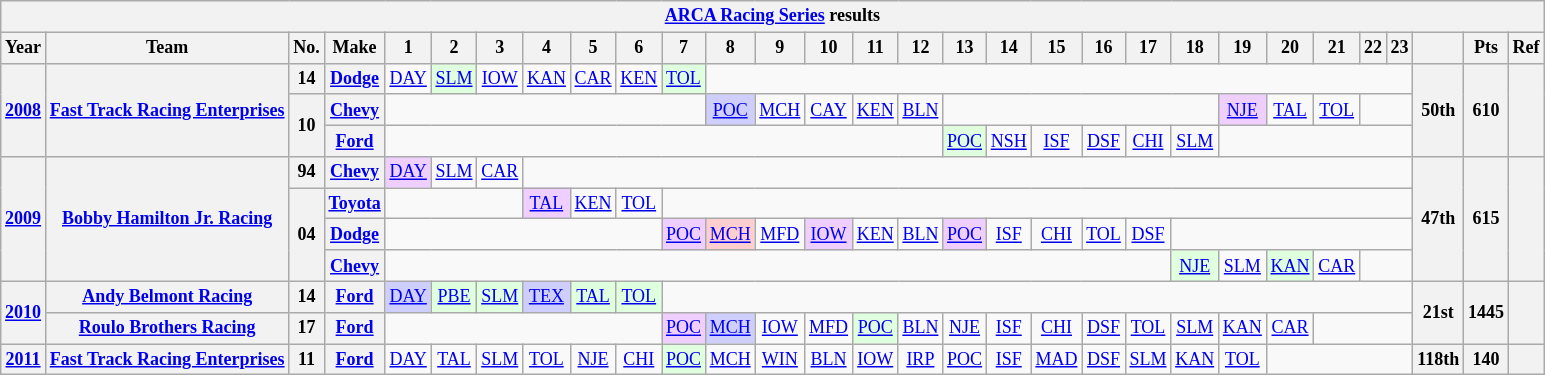<table class="wikitable" style="text-align:center; font-size:75%">
<tr>
<th colspan=30><a href='#'>ARCA Racing Series</a> results</th>
</tr>
<tr>
<th>Year</th>
<th>Team</th>
<th>No.</th>
<th>Make</th>
<th>1</th>
<th>2</th>
<th>3</th>
<th>4</th>
<th>5</th>
<th>6</th>
<th>7</th>
<th>8</th>
<th>9</th>
<th>10</th>
<th>11</th>
<th>12</th>
<th>13</th>
<th>14</th>
<th>15</th>
<th>16</th>
<th>17</th>
<th>18</th>
<th>19</th>
<th>20</th>
<th>21</th>
<th>22</th>
<th>23</th>
<th></th>
<th>Pts</th>
<th>Ref</th>
</tr>
<tr>
<th rowspan=3><a href='#'>2008</a></th>
<th rowspan=3><a href='#'>Fast Track Racing Enterprises</a></th>
<th>14</th>
<th><a href='#'>Dodge</a></th>
<td><a href='#'>DAY</a></td>
<td style="background:#DFFFDF;"><a href='#'>SLM</a><br></td>
<td><a href='#'>IOW</a></td>
<td><a href='#'>KAN</a></td>
<td><a href='#'>CAR</a></td>
<td><a href='#'>KEN</a></td>
<td style="background:#DFFFDF;"><a href='#'>TOL</a><br></td>
<td colspan=16></td>
<th rowspan=3>50th</th>
<th rowspan=3>610</th>
<th rowspan=3></th>
</tr>
<tr>
<th rowspan=2>10</th>
<th><a href='#'>Chevy</a></th>
<td colspan=7></td>
<td style="background:#CFCFFF;"><a href='#'>POC</a><br></td>
<td><a href='#'>MCH</a></td>
<td><a href='#'>CAY</a></td>
<td><a href='#'>KEN</a></td>
<td><a href='#'>BLN</a></td>
<td colspan=6></td>
<td style="background:#EFCFFF;"><a href='#'>NJE</a><br></td>
<td><a href='#'>TAL</a></td>
<td><a href='#'>TOL</a></td>
<td colspan=2></td>
</tr>
<tr>
<th><a href='#'>Ford</a></th>
<td colspan=12></td>
<td style="background:#DFFFDF;"><a href='#'>POC</a><br></td>
<td><a href='#'>NSH</a></td>
<td><a href='#'>ISF</a></td>
<td><a href='#'>DSF</a></td>
<td><a href='#'>CHI</a></td>
<td><a href='#'>SLM</a></td>
<td colspan=5></td>
</tr>
<tr>
<th rowspan=4><a href='#'>2009</a></th>
<th rowspan=4><a href='#'>Bobby Hamilton Jr. Racing</a></th>
<th>94</th>
<th><a href='#'>Chevy</a></th>
<td style="background:#EFCFFF;"><a href='#'>DAY</a><br></td>
<td><a href='#'>SLM</a></td>
<td><a href='#'>CAR</a></td>
<td colspan=20></td>
<th rowspan=4>47th</th>
<th rowspan=4>615</th>
<th rowspan=4></th>
</tr>
<tr>
<th rowspan=3>04</th>
<th><a href='#'>Toyota</a></th>
<td colspan=3></td>
<td style="background:#EFCFFF;"><a href='#'>TAL</a><br></td>
<td><a href='#'>KEN</a></td>
<td><a href='#'>TOL</a></td>
<td colspan=17></td>
</tr>
<tr>
<th><a href='#'>Dodge</a></th>
<td colspan=6></td>
<td style="background:#EFCFFF;"><a href='#'>POC</a><br></td>
<td style="background:#FFCFCF;"><a href='#'>MCH</a><br></td>
<td><a href='#'>MFD</a></td>
<td style="background:#EFCFFF;"><a href='#'>IOW</a><br></td>
<td><a href='#'>KEN</a></td>
<td><a href='#'>BLN</a></td>
<td style="background:#EFCFFF;"><a href='#'>POC</a><br></td>
<td><a href='#'>ISF</a></td>
<td><a href='#'>CHI</a></td>
<td><a href='#'>TOL</a></td>
<td><a href='#'>DSF</a></td>
<td colspan=6></td>
</tr>
<tr>
<th><a href='#'>Chevy</a></th>
<td colspan=17></td>
<td style="background:#DFFFDF;"><a href='#'>NJE</a><br></td>
<td><a href='#'>SLM</a></td>
<td style="background:#DFFFDF;"><a href='#'>KAN</a><br></td>
<td><a href='#'>CAR</a></td>
<td colspan=2></td>
</tr>
<tr>
<th rowspan=2><a href='#'>2010</a></th>
<th><a href='#'>Andy Belmont Racing</a></th>
<th>14</th>
<th><a href='#'>Ford</a></th>
<td style="background:#CFCFFF;"><a href='#'>DAY</a><br></td>
<td style="background:#DFFFDF;"><a href='#'>PBE</a><br></td>
<td style="background:#DFFFDF;"><a href='#'>SLM</a><br></td>
<td style="background:#CFCFFF;"><a href='#'>TEX</a><br></td>
<td style="background:#DFFFDF;"><a href='#'>TAL</a><br></td>
<td style="background:#DFFFDF;"><a href='#'>TOL</a><br></td>
<td colspan=17></td>
<th rowspan=2>21st</th>
<th rowspan=2>1445</th>
<th rowspan=2></th>
</tr>
<tr>
<th><a href='#'>Roulo Brothers Racing</a></th>
<th>17</th>
<th><a href='#'>Ford</a></th>
<td colspan=6></td>
<td style="background:#EFCFFF;"><a href='#'>POC</a><br></td>
<td style="background:#CFCFFF;"><a href='#'>MCH</a><br></td>
<td><a href='#'>IOW</a></td>
<td><a href='#'>MFD</a></td>
<td style="background:#DFFFDF;"><a href='#'>POC</a><br></td>
<td><a href='#'>BLN</a></td>
<td><a href='#'>NJE</a></td>
<td><a href='#'>ISF</a></td>
<td><a href='#'>CHI</a></td>
<td><a href='#'>DSF</a></td>
<td><a href='#'>TOL</a></td>
<td><a href='#'>SLM</a></td>
<td><a href='#'>KAN</a></td>
<td><a href='#'>CAR</a></td>
<td colspan=3></td>
</tr>
<tr>
<th><a href='#'>2011</a></th>
<th><a href='#'>Fast Track Racing Enterprises</a></th>
<th>11</th>
<th><a href='#'>Ford</a></th>
<td><a href='#'>DAY</a></td>
<td><a href='#'>TAL</a></td>
<td><a href='#'>SLM</a></td>
<td><a href='#'>TOL</a></td>
<td><a href='#'>NJE</a></td>
<td><a href='#'>CHI</a></td>
<td style="background:#DFFFDF;"><a href='#'>POC</a><br></td>
<td><a href='#'>MCH</a></td>
<td><a href='#'>WIN</a></td>
<td><a href='#'>BLN</a></td>
<td><a href='#'>IOW</a></td>
<td><a href='#'>IRP</a></td>
<td><a href='#'>POC</a></td>
<td><a href='#'>ISF</a></td>
<td><a href='#'>MAD</a></td>
<td><a href='#'>DSF</a></td>
<td><a href='#'>SLM</a></td>
<td><a href='#'>KAN</a></td>
<td><a href='#'>TOL</a></td>
<td colspan=4></td>
<th>118th</th>
<th>140</th>
<th></th>
</tr>
</table>
